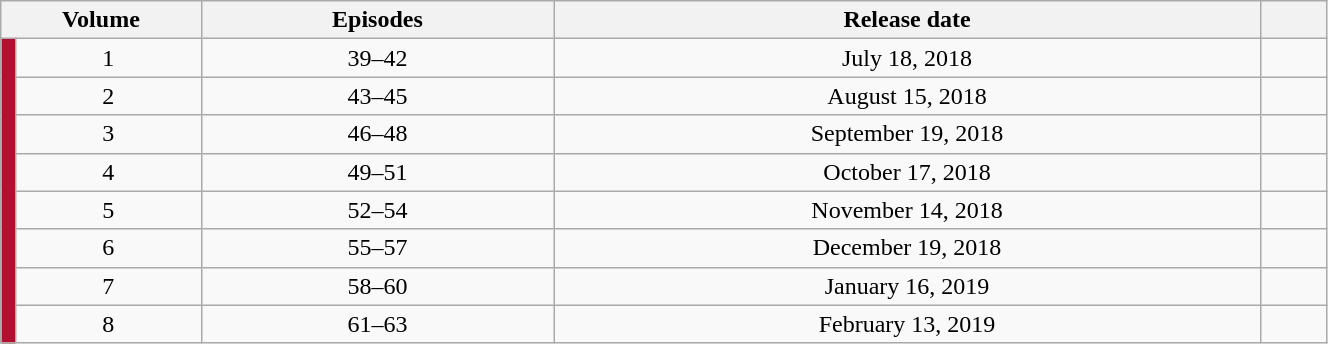<table class="wikitable" style="text-align:center; width: 70%;">
<tr>
<th colspan="2" width="15%">Volume</th>
<th>Episodes</th>
<th>Release date</th>
<th width="5%"></th>
</tr>
<tr>
<td rowspan="8" width="1%" style="background: #B11030"></td>
<td>1</td>
<td>39–42</td>
<td>July 18, 2018</td>
<td></td>
</tr>
<tr>
<td>2</td>
<td>43–45</td>
<td>August 15, 2018</td>
<td></td>
</tr>
<tr>
<td>3</td>
<td>46–48</td>
<td>September 19, 2018</td>
<td></td>
</tr>
<tr>
<td>4</td>
<td>49–51</td>
<td>October 17, 2018</td>
<td></td>
</tr>
<tr>
<td>5</td>
<td>52–54</td>
<td>November 14, 2018</td>
<td></td>
</tr>
<tr>
<td>6</td>
<td>55–57</td>
<td>December 19, 2018</td>
<td></td>
</tr>
<tr>
<td>7</td>
<td>58–60</td>
<td>January 16, 2019</td>
<td></td>
</tr>
<tr>
<td>8</td>
<td>61–63</td>
<td>February 13, 2019</td>
<td></td>
</tr>
</table>
